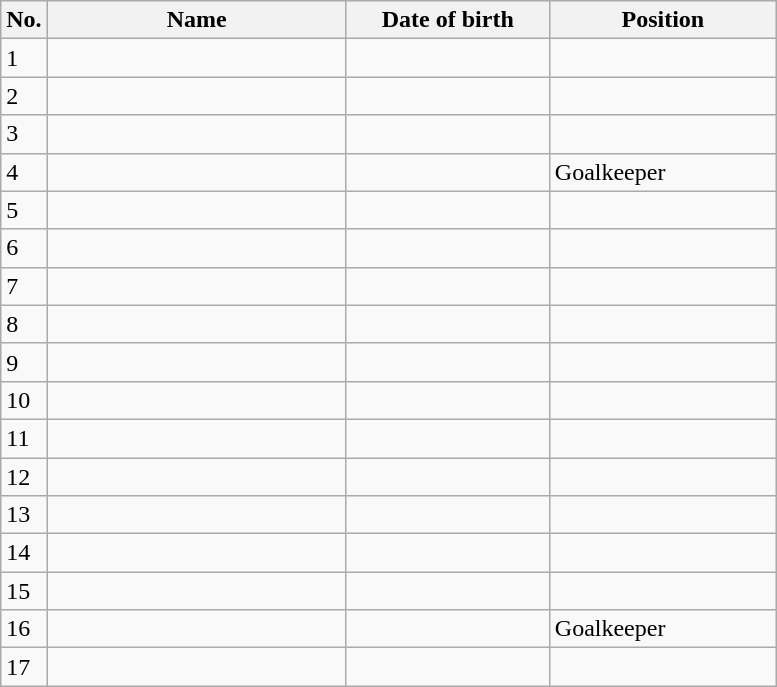<table class=wikitable sortable style=font-size:100%; text-align:center;>
<tr>
<th>No.</th>
<th style=width:12em>Name</th>
<th style=width:8em>Date of birth</th>
<th style=width:9em>Position</th>
</tr>
<tr>
<td>1</td>
<td align=left></td>
<td align=right></td>
<td></td>
</tr>
<tr>
<td>2</td>
<td align=left></td>
<td align=right></td>
<td></td>
</tr>
<tr>
<td>3</td>
<td align=left></td>
<td align=right></td>
<td></td>
</tr>
<tr>
<td>4</td>
<td align=left></td>
<td align=right></td>
<td>Goalkeeper</td>
</tr>
<tr>
<td>5</td>
<td align=left></td>
<td align=right></td>
<td></td>
</tr>
<tr>
<td>6</td>
<td align=left></td>
<td align=right></td>
<td></td>
</tr>
<tr>
<td>7</td>
<td align=left></td>
<td align=right></td>
<td></td>
</tr>
<tr>
<td>8</td>
<td align=left></td>
<td align=right></td>
<td></td>
</tr>
<tr>
<td>9</td>
<td align=left></td>
<td align=right></td>
<td></td>
</tr>
<tr>
<td>10</td>
<td align=left></td>
<td align=right></td>
<td></td>
</tr>
<tr>
<td>11</td>
<td align=left></td>
<td align=right></td>
<td></td>
</tr>
<tr>
<td>12</td>
<td align=left></td>
<td align=right></td>
<td></td>
</tr>
<tr>
<td>13</td>
<td align=left></td>
<td align=right></td>
<td></td>
</tr>
<tr>
<td>14</td>
<td align=left></td>
<td align=right></td>
<td></td>
</tr>
<tr>
<td>15</td>
<td align=left></td>
<td align=right></td>
<td></td>
</tr>
<tr>
<td>16</td>
<td align=left></td>
<td align=right></td>
<td>Goalkeeper</td>
</tr>
<tr>
<td>17</td>
<td align=left></td>
<td align=right></td>
<td></td>
</tr>
</table>
